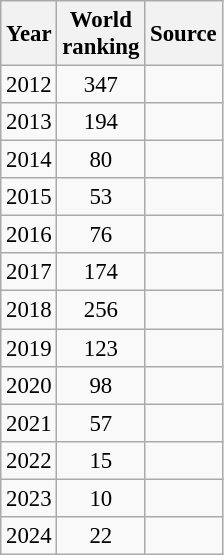<table class="wikitable" style="text-align:center; font-size: 95%;">
<tr>
<th>Year</th>
<th>World<br>ranking</th>
<th>Source</th>
</tr>
<tr>
<td>2012</td>
<td>347</td>
<td></td>
</tr>
<tr>
<td>2013</td>
<td>194</td>
<td></td>
</tr>
<tr>
<td>2014</td>
<td>80</td>
<td></td>
</tr>
<tr>
<td>2015</td>
<td>53</td>
<td></td>
</tr>
<tr>
<td>2016</td>
<td>76</td>
<td></td>
</tr>
<tr>
<td>2017</td>
<td>174</td>
<td></td>
</tr>
<tr>
<td>2018</td>
<td>256</td>
<td></td>
</tr>
<tr>
<td>2019</td>
<td>123</td>
<td></td>
</tr>
<tr>
<td>2020</td>
<td>98</td>
<td></td>
</tr>
<tr>
<td>2021</td>
<td>57</td>
<td></td>
</tr>
<tr>
<td>2022</td>
<td>15</td>
<td></td>
</tr>
<tr>
<td>2023</td>
<td>10</td>
<td></td>
</tr>
<tr>
<td>2024</td>
<td>22</td>
<td></td>
</tr>
</table>
